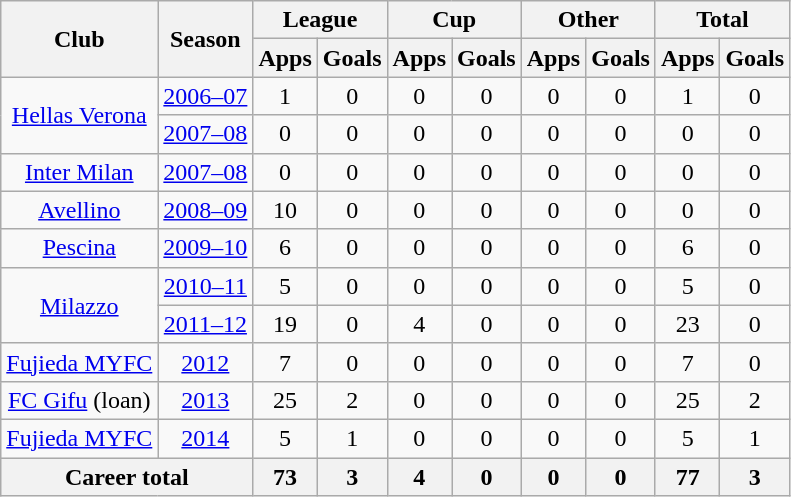<table class="wikitable" style="text-align:center">
<tr>
<th rowspan="2">Club</th>
<th rowspan="2">Season</th>
<th colspan="2">League</th>
<th colspan="2">Cup</th>
<th colspan="2">Other</th>
<th colspan="2">Total</th>
</tr>
<tr>
<th>Apps</th>
<th>Goals</th>
<th>Apps</th>
<th>Goals</th>
<th>Apps</th>
<th>Goals</th>
<th>Apps</th>
<th>Goals</th>
</tr>
<tr>
<td rowspan="2"><a href='#'>Hellas Verona</a></td>
<td><a href='#'>2006–07</a></td>
<td>1</td>
<td>0</td>
<td>0</td>
<td>0</td>
<td>0</td>
<td>0</td>
<td>1</td>
<td>0</td>
</tr>
<tr>
<td><a href='#'>2007–08</a></td>
<td>0</td>
<td>0</td>
<td>0</td>
<td>0</td>
<td>0</td>
<td>0</td>
<td>0</td>
<td>0</td>
</tr>
<tr>
<td><a href='#'>Inter Milan</a></td>
<td><a href='#'>2007–08</a></td>
<td>0</td>
<td>0</td>
<td>0</td>
<td>0</td>
<td>0</td>
<td>0</td>
<td>0</td>
<td>0</td>
</tr>
<tr>
<td><a href='#'>Avellino</a></td>
<td><a href='#'>2008–09</a></td>
<td>10</td>
<td>0</td>
<td>0</td>
<td>0</td>
<td>0</td>
<td>0</td>
<td>0</td>
<td>0</td>
</tr>
<tr>
<td><a href='#'>Pescina</a></td>
<td><a href='#'>2009–10</a></td>
<td>6</td>
<td>0</td>
<td>0</td>
<td>0</td>
<td>0</td>
<td>0</td>
<td>6</td>
<td>0</td>
</tr>
<tr>
<td rowspan="2"><a href='#'>Milazzo</a></td>
<td><a href='#'>2010–11</a></td>
<td>5</td>
<td>0</td>
<td>0</td>
<td>0</td>
<td>0</td>
<td>0</td>
<td>5</td>
<td>0</td>
</tr>
<tr>
<td><a href='#'>2011–12</a></td>
<td>19</td>
<td>0</td>
<td>4</td>
<td>0</td>
<td>0</td>
<td>0</td>
<td>23</td>
<td>0</td>
</tr>
<tr>
<td><a href='#'>Fujieda MYFC</a></td>
<td><a href='#'>2012</a></td>
<td>7</td>
<td>0</td>
<td>0</td>
<td>0</td>
<td>0</td>
<td>0</td>
<td>7</td>
<td>0</td>
</tr>
<tr>
<td><a href='#'>FC Gifu</a> (loan)</td>
<td><a href='#'>2013</a></td>
<td>25</td>
<td>2</td>
<td>0</td>
<td>0</td>
<td>0</td>
<td>0</td>
<td>25</td>
<td>2</td>
</tr>
<tr>
<td><a href='#'>Fujieda MYFC</a></td>
<td><a href='#'>2014</a></td>
<td>5</td>
<td>1</td>
<td>0</td>
<td>0</td>
<td>0</td>
<td>0</td>
<td>5</td>
<td>1</td>
</tr>
<tr>
<th colspan="2">Career total</th>
<th>73</th>
<th>3</th>
<th>4</th>
<th>0</th>
<th>0</th>
<th>0</th>
<th>77</th>
<th>3</th>
</tr>
</table>
